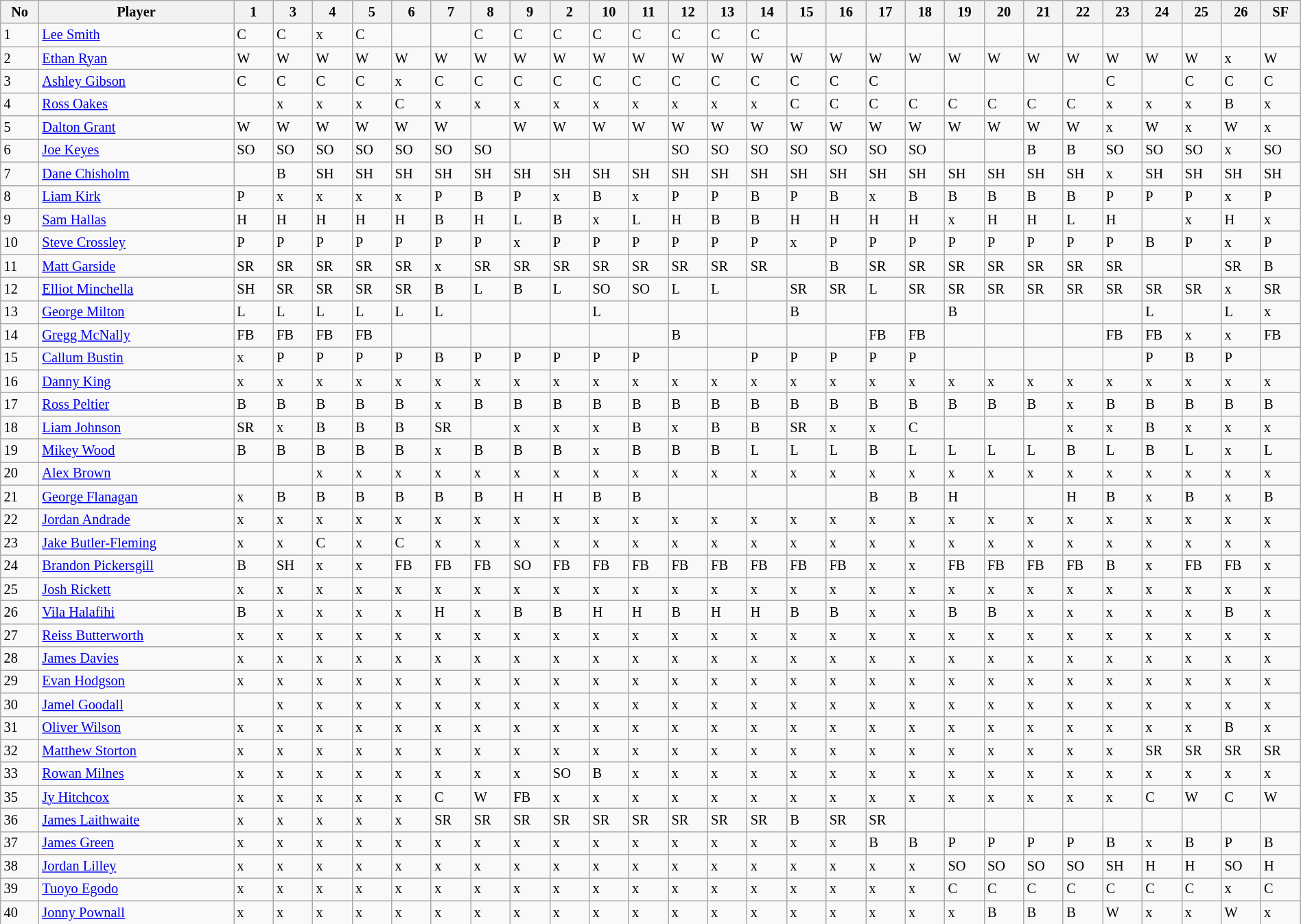<table class="wikitable"  style="font-size:85%; width:100%;">
<tr>
<th>No</th>
<th>Player</th>
<th>1</th>
<th>3</th>
<th>4</th>
<th>5</th>
<th>6</th>
<th>7</th>
<th>8</th>
<th>9</th>
<th>2</th>
<th>10</th>
<th>11</th>
<th>12</th>
<th>13</th>
<th>14</th>
<th>15</th>
<th>16</th>
<th>17</th>
<th>18</th>
<th>19</th>
<th>20</th>
<th>21</th>
<th>22</th>
<th>23</th>
<th>24</th>
<th>25</th>
<th>26</th>
<th>SF</th>
</tr>
<tr>
<td>1</td>
<td><a href='#'>Lee Smith</a></td>
<td>C</td>
<td>C</td>
<td>x</td>
<td>C</td>
<td></td>
<td></td>
<td>C</td>
<td>C</td>
<td>C</td>
<td>C</td>
<td>C</td>
<td>C</td>
<td>C</td>
<td>C</td>
<td></td>
<td></td>
<td></td>
<td></td>
<td></td>
<td></td>
<td></td>
<td></td>
<td></td>
<td></td>
<td></td>
<td></td>
<td></td>
</tr>
<tr>
<td>2</td>
<td><a href='#'>Ethan Ryan</a></td>
<td>W</td>
<td>W</td>
<td>W</td>
<td>W</td>
<td>W</td>
<td>W</td>
<td>W</td>
<td>W</td>
<td>W</td>
<td>W</td>
<td>W</td>
<td>W</td>
<td>W</td>
<td>W</td>
<td>W</td>
<td>W</td>
<td>W</td>
<td>W</td>
<td>W</td>
<td>W</td>
<td>W</td>
<td>W</td>
<td>W</td>
<td>W</td>
<td>W</td>
<td>x</td>
<td>W</td>
</tr>
<tr>
<td>3</td>
<td><a href='#'>Ashley Gibson</a></td>
<td>C</td>
<td>C</td>
<td>C</td>
<td>C</td>
<td>x</td>
<td>C</td>
<td>C</td>
<td>C</td>
<td>C</td>
<td>C</td>
<td>C</td>
<td>C</td>
<td>C</td>
<td>C</td>
<td>C</td>
<td>C</td>
<td>C</td>
<td></td>
<td></td>
<td></td>
<td></td>
<td></td>
<td>C</td>
<td></td>
<td>C</td>
<td>C</td>
<td>C</td>
</tr>
<tr>
<td>4</td>
<td><a href='#'>Ross Oakes</a></td>
<td></td>
<td>x</td>
<td>x</td>
<td>x</td>
<td>C</td>
<td>x</td>
<td>x</td>
<td>x</td>
<td>x</td>
<td>x</td>
<td>x</td>
<td>x</td>
<td>x</td>
<td>x</td>
<td>C</td>
<td>C</td>
<td>C</td>
<td>C</td>
<td>C</td>
<td>C</td>
<td>C</td>
<td>C</td>
<td>x</td>
<td>x</td>
<td>x</td>
<td>B</td>
<td>x</td>
</tr>
<tr>
<td>5</td>
<td><a href='#'>Dalton Grant</a></td>
<td>W</td>
<td>W</td>
<td>W</td>
<td>W</td>
<td>W</td>
<td>W</td>
<td></td>
<td>W</td>
<td>W</td>
<td>W</td>
<td>W</td>
<td>W</td>
<td>W</td>
<td>W</td>
<td>W</td>
<td>W</td>
<td>W</td>
<td>W</td>
<td>W</td>
<td>W</td>
<td>W</td>
<td>W</td>
<td>x</td>
<td>W</td>
<td>x</td>
<td>W</td>
<td>x</td>
</tr>
<tr>
<td>6</td>
<td><a href='#'>Joe Keyes</a></td>
<td>SO</td>
<td>SO</td>
<td>SO</td>
<td>SO</td>
<td>SO</td>
<td>SO</td>
<td>SO</td>
<td></td>
<td></td>
<td></td>
<td></td>
<td>SO</td>
<td>SO</td>
<td>SO</td>
<td>SO</td>
<td>SO</td>
<td>SO</td>
<td>SO</td>
<td></td>
<td></td>
<td>B</td>
<td>B</td>
<td>SO</td>
<td>SO</td>
<td>SO</td>
<td>x</td>
<td>SO</td>
</tr>
<tr>
<td>7</td>
<td><a href='#'>Dane Chisholm</a></td>
<td></td>
<td>B</td>
<td>SH</td>
<td>SH</td>
<td>SH</td>
<td>SH</td>
<td>SH</td>
<td>SH</td>
<td>SH</td>
<td>SH</td>
<td>SH</td>
<td>SH</td>
<td>SH</td>
<td>SH</td>
<td>SH</td>
<td>SH</td>
<td>SH</td>
<td>SH</td>
<td>SH</td>
<td>SH</td>
<td>SH</td>
<td>SH</td>
<td>x</td>
<td>SH</td>
<td>SH</td>
<td>SH</td>
<td>SH</td>
</tr>
<tr>
<td>8</td>
<td><a href='#'>Liam Kirk</a></td>
<td>P</td>
<td>x</td>
<td>x</td>
<td>x</td>
<td>x</td>
<td>P</td>
<td>B</td>
<td>P</td>
<td>x</td>
<td>B</td>
<td>x</td>
<td>P</td>
<td>P</td>
<td>B</td>
<td>P</td>
<td>B</td>
<td>x</td>
<td>B</td>
<td>B</td>
<td>B</td>
<td>B</td>
<td>B</td>
<td>P</td>
<td>P</td>
<td>P</td>
<td>x</td>
<td>P</td>
</tr>
<tr>
<td>9</td>
<td><a href='#'>Sam Hallas</a></td>
<td>H</td>
<td>H</td>
<td>H</td>
<td>H</td>
<td>H</td>
<td>B</td>
<td>H</td>
<td>L</td>
<td>B</td>
<td>x</td>
<td>L</td>
<td>H</td>
<td>B</td>
<td>B</td>
<td>H</td>
<td>H</td>
<td>H</td>
<td>H</td>
<td>x</td>
<td>H</td>
<td>H</td>
<td>L</td>
<td>H</td>
<td></td>
<td>x</td>
<td>H</td>
<td>x</td>
</tr>
<tr>
<td>10</td>
<td><a href='#'>Steve Crossley</a></td>
<td>P</td>
<td>P</td>
<td>P</td>
<td>P</td>
<td>P</td>
<td>P</td>
<td>P</td>
<td>x</td>
<td>P</td>
<td>P</td>
<td>P</td>
<td>P</td>
<td>P</td>
<td>P</td>
<td>x</td>
<td>P</td>
<td>P</td>
<td>P</td>
<td>P</td>
<td>P</td>
<td>P</td>
<td>P</td>
<td>P</td>
<td>B</td>
<td>P</td>
<td>x</td>
<td>P</td>
</tr>
<tr>
<td>11</td>
<td><a href='#'>Matt Garside</a></td>
<td>SR</td>
<td>SR</td>
<td>SR</td>
<td>SR</td>
<td>SR</td>
<td>x</td>
<td>SR</td>
<td>SR</td>
<td>SR</td>
<td>SR</td>
<td>SR</td>
<td>SR</td>
<td>SR</td>
<td>SR</td>
<td></td>
<td>B</td>
<td>SR</td>
<td>SR</td>
<td>SR</td>
<td>SR</td>
<td>SR</td>
<td>SR</td>
<td>SR</td>
<td></td>
<td></td>
<td>SR</td>
<td>B</td>
</tr>
<tr>
<td>12</td>
<td><a href='#'>Elliot Minchella</a></td>
<td>SH</td>
<td>SR</td>
<td>SR</td>
<td>SR</td>
<td>SR</td>
<td>B</td>
<td>L</td>
<td>B</td>
<td>L</td>
<td>SO</td>
<td>SO</td>
<td>L</td>
<td>L</td>
<td></td>
<td>SR</td>
<td>SR</td>
<td>L</td>
<td>SR</td>
<td>SR</td>
<td>SR</td>
<td>SR</td>
<td>SR</td>
<td>SR</td>
<td>SR</td>
<td>SR</td>
<td>x</td>
<td>SR</td>
</tr>
<tr>
<td>13</td>
<td><a href='#'>George Milton</a></td>
<td>L</td>
<td>L</td>
<td>L</td>
<td>L</td>
<td>L</td>
<td>L</td>
<td></td>
<td></td>
<td></td>
<td>L</td>
<td></td>
<td></td>
<td></td>
<td></td>
<td>B</td>
<td></td>
<td></td>
<td></td>
<td>B</td>
<td></td>
<td></td>
<td></td>
<td></td>
<td>L</td>
<td></td>
<td>L</td>
<td>x</td>
</tr>
<tr>
<td>14</td>
<td><a href='#'>Gregg McNally</a></td>
<td>FB</td>
<td>FB</td>
<td>FB</td>
<td>FB</td>
<td></td>
<td></td>
<td></td>
<td></td>
<td></td>
<td></td>
<td></td>
<td>B</td>
<td></td>
<td></td>
<td></td>
<td></td>
<td>FB</td>
<td>FB</td>
<td></td>
<td></td>
<td></td>
<td></td>
<td>FB</td>
<td>FB</td>
<td>x</td>
<td>x</td>
<td>FB</td>
</tr>
<tr>
<td>15</td>
<td><a href='#'>Callum Bustin</a></td>
<td>x</td>
<td>P</td>
<td>P</td>
<td>P</td>
<td>P</td>
<td>B</td>
<td>P</td>
<td>P</td>
<td>P</td>
<td>P</td>
<td>P</td>
<td></td>
<td></td>
<td>P</td>
<td>P</td>
<td>P</td>
<td>P</td>
<td>P</td>
<td></td>
<td></td>
<td></td>
<td></td>
<td></td>
<td>P</td>
<td>B</td>
<td>P</td>
<td></td>
</tr>
<tr>
<td>16</td>
<td><a href='#'>Danny King</a></td>
<td>x</td>
<td>x</td>
<td>x</td>
<td>x</td>
<td>x</td>
<td>x</td>
<td>x</td>
<td>x</td>
<td>x</td>
<td>x</td>
<td>x</td>
<td>x</td>
<td>x</td>
<td>x</td>
<td>x</td>
<td>x</td>
<td>x</td>
<td>x</td>
<td>x</td>
<td>x</td>
<td>x</td>
<td>x</td>
<td>x</td>
<td>x</td>
<td>x</td>
<td>x</td>
<td>x</td>
</tr>
<tr>
<td>17</td>
<td><a href='#'>Ross Peltier</a></td>
<td>B</td>
<td>B</td>
<td>B</td>
<td>B</td>
<td>B</td>
<td>x</td>
<td>B</td>
<td>B</td>
<td>B</td>
<td>B</td>
<td>B</td>
<td>B</td>
<td>B</td>
<td>B</td>
<td>B</td>
<td>B</td>
<td>B</td>
<td>B</td>
<td>B</td>
<td>B</td>
<td>B</td>
<td>x</td>
<td>B</td>
<td>B</td>
<td>B</td>
<td>B</td>
<td>B</td>
</tr>
<tr>
<td>18</td>
<td><a href='#'>Liam Johnson</a></td>
<td>SR</td>
<td>x</td>
<td>B</td>
<td>B</td>
<td>B</td>
<td>SR</td>
<td></td>
<td>x</td>
<td>x</td>
<td>x</td>
<td>B</td>
<td>x</td>
<td>B</td>
<td>B</td>
<td>SR</td>
<td>x</td>
<td>x</td>
<td>C</td>
<td></td>
<td></td>
<td></td>
<td>x</td>
<td>x</td>
<td>B</td>
<td>x</td>
<td>x</td>
<td>x</td>
</tr>
<tr>
<td>19</td>
<td><a href='#'>Mikey Wood</a></td>
<td>B</td>
<td>B</td>
<td>B</td>
<td>B</td>
<td>B</td>
<td>x</td>
<td>B</td>
<td>B</td>
<td>B</td>
<td>x</td>
<td>B</td>
<td>B</td>
<td>B</td>
<td>L</td>
<td>L</td>
<td>L</td>
<td>B</td>
<td>L</td>
<td>L</td>
<td>L</td>
<td>L</td>
<td>B</td>
<td>L</td>
<td>B</td>
<td>L</td>
<td>x</td>
<td>L</td>
</tr>
<tr>
<td>20</td>
<td><a href='#'>Alex Brown</a></td>
<td></td>
<td></td>
<td>x</td>
<td>x</td>
<td>x</td>
<td>x</td>
<td>x</td>
<td>x</td>
<td>x</td>
<td>x</td>
<td>x</td>
<td>x</td>
<td>x</td>
<td>x</td>
<td>x</td>
<td>x</td>
<td>x</td>
<td>x</td>
<td>x</td>
<td>x</td>
<td>x</td>
<td>x</td>
<td>x</td>
<td>x</td>
<td>x</td>
<td>x</td>
<td>x</td>
</tr>
<tr>
<td>21</td>
<td><a href='#'>George Flanagan</a></td>
<td>x</td>
<td>B</td>
<td>B</td>
<td>B</td>
<td>B</td>
<td>B</td>
<td>B</td>
<td>H</td>
<td>H</td>
<td>B</td>
<td>B</td>
<td></td>
<td></td>
<td></td>
<td></td>
<td></td>
<td>B</td>
<td>B</td>
<td>H</td>
<td></td>
<td></td>
<td>H</td>
<td>B</td>
<td>x</td>
<td>B</td>
<td>x</td>
<td>B</td>
</tr>
<tr>
<td>22</td>
<td><a href='#'>Jordan Andrade</a></td>
<td>x</td>
<td>x</td>
<td>x</td>
<td>x</td>
<td>x</td>
<td>x</td>
<td>x</td>
<td>x</td>
<td>x</td>
<td>x</td>
<td>x</td>
<td>x</td>
<td>x</td>
<td>x</td>
<td>x</td>
<td>x</td>
<td>x</td>
<td>x</td>
<td>x</td>
<td>x</td>
<td>x</td>
<td>x</td>
<td>x</td>
<td>x</td>
<td>x</td>
<td>x</td>
<td>x</td>
</tr>
<tr>
<td>23</td>
<td><a href='#'>Jake Butler-Fleming</a></td>
<td>x</td>
<td>x</td>
<td>C</td>
<td>x</td>
<td>C</td>
<td>x</td>
<td>x</td>
<td>x</td>
<td>x</td>
<td>x</td>
<td>x</td>
<td>x</td>
<td>x</td>
<td>x</td>
<td>x</td>
<td>x</td>
<td>x</td>
<td>x</td>
<td>x</td>
<td>x</td>
<td>x</td>
<td>x</td>
<td>x</td>
<td>x</td>
<td>x</td>
<td>x</td>
<td>x</td>
</tr>
<tr>
<td>24</td>
<td><a href='#'>Brandon Pickersgill</a></td>
<td>B</td>
<td>SH</td>
<td>x</td>
<td>x</td>
<td>FB</td>
<td>FB</td>
<td>FB</td>
<td>SO</td>
<td>FB</td>
<td>FB</td>
<td>FB</td>
<td>FB</td>
<td>FB</td>
<td>FB</td>
<td>FB</td>
<td>FB</td>
<td>x</td>
<td>x</td>
<td>FB</td>
<td>FB</td>
<td>FB</td>
<td>FB</td>
<td>B</td>
<td>x</td>
<td>FB</td>
<td>FB</td>
<td>x</td>
</tr>
<tr>
<td>25</td>
<td><a href='#'>Josh Rickett</a></td>
<td>x</td>
<td>x</td>
<td>x</td>
<td>x</td>
<td>x</td>
<td>x</td>
<td>x</td>
<td>x</td>
<td>x</td>
<td>x</td>
<td>x</td>
<td>x</td>
<td>x</td>
<td>x</td>
<td>x</td>
<td>x</td>
<td>x</td>
<td>x</td>
<td>x</td>
<td>x</td>
<td>x</td>
<td>x</td>
<td>x</td>
<td>x</td>
<td>x</td>
<td>x</td>
<td>x</td>
</tr>
<tr>
<td>26</td>
<td><a href='#'>Vila Halafihi</a></td>
<td>B</td>
<td>x</td>
<td>x</td>
<td>x</td>
<td>x</td>
<td>H</td>
<td>x</td>
<td>B</td>
<td>B</td>
<td>H</td>
<td>H</td>
<td>B</td>
<td>H</td>
<td>H</td>
<td>B</td>
<td>B</td>
<td>x</td>
<td>x</td>
<td>B</td>
<td>B</td>
<td>x</td>
<td>x</td>
<td>x</td>
<td>x</td>
<td>x</td>
<td>B</td>
<td>x</td>
</tr>
<tr>
<td>27</td>
<td><a href='#'>Reiss Butterworth</a></td>
<td>x</td>
<td>x</td>
<td>x</td>
<td>x</td>
<td>x</td>
<td>x</td>
<td>x</td>
<td>x</td>
<td>x</td>
<td>x</td>
<td>x</td>
<td>x</td>
<td>x</td>
<td>x</td>
<td>x</td>
<td>x</td>
<td>x</td>
<td>x</td>
<td>x</td>
<td>x</td>
<td>x</td>
<td>x</td>
<td>x</td>
<td>x</td>
<td>x</td>
<td>x</td>
<td>x</td>
</tr>
<tr>
<td>28</td>
<td><a href='#'>James Davies</a></td>
<td>x</td>
<td>x</td>
<td>x</td>
<td>x</td>
<td>x</td>
<td>x</td>
<td>x</td>
<td>x</td>
<td>x</td>
<td>x</td>
<td>x</td>
<td>x</td>
<td>x</td>
<td>x</td>
<td>x</td>
<td>x</td>
<td>x</td>
<td>x</td>
<td>x</td>
<td>x</td>
<td>x</td>
<td>x</td>
<td>x</td>
<td>x</td>
<td>x</td>
<td>x</td>
<td>x</td>
</tr>
<tr>
<td>29</td>
<td><a href='#'>Evan Hodgson</a></td>
<td>x</td>
<td>x</td>
<td>x</td>
<td>x</td>
<td>x</td>
<td>x</td>
<td>x</td>
<td>x</td>
<td>x</td>
<td>x</td>
<td>x</td>
<td>x</td>
<td>x</td>
<td>x</td>
<td>x</td>
<td>x</td>
<td>x</td>
<td>x</td>
<td>x</td>
<td>x</td>
<td>x</td>
<td>x</td>
<td>x</td>
<td>x</td>
<td>x</td>
<td>x</td>
<td>x</td>
</tr>
<tr>
<td>30</td>
<td><a href='#'>Jamel Goodall</a></td>
<td></td>
<td>x</td>
<td>x</td>
<td>x</td>
<td>x</td>
<td>x</td>
<td>x</td>
<td>x</td>
<td>x</td>
<td>x</td>
<td>x</td>
<td>x</td>
<td>x</td>
<td>x</td>
<td>x</td>
<td>x</td>
<td>x</td>
<td>x</td>
<td>x</td>
<td>x</td>
<td>x</td>
<td>x</td>
<td>x</td>
<td>x</td>
<td>x</td>
<td>x</td>
<td>x</td>
</tr>
<tr>
<td>31</td>
<td><a href='#'>Oliver Wilson</a></td>
<td>x</td>
<td>x</td>
<td>x</td>
<td>x</td>
<td>x</td>
<td>x</td>
<td>x</td>
<td>x</td>
<td>x</td>
<td>x</td>
<td>x</td>
<td>x</td>
<td>x</td>
<td>x</td>
<td>x</td>
<td>x</td>
<td>x</td>
<td>x</td>
<td>x</td>
<td>x</td>
<td>x</td>
<td>x</td>
<td>x</td>
<td>x</td>
<td>x</td>
<td>B</td>
<td>x</td>
</tr>
<tr>
<td>32</td>
<td><a href='#'>Matthew Storton</a></td>
<td>x</td>
<td>x</td>
<td>x</td>
<td>x</td>
<td>x</td>
<td>x</td>
<td>x</td>
<td>x</td>
<td>x</td>
<td>x</td>
<td>x</td>
<td>x</td>
<td>x</td>
<td>x</td>
<td>x</td>
<td>x</td>
<td>x</td>
<td>x</td>
<td>x</td>
<td>x</td>
<td>x</td>
<td>x</td>
<td>x</td>
<td>SR</td>
<td>SR</td>
<td>SR</td>
<td>SR</td>
</tr>
<tr>
<td>33</td>
<td><a href='#'>Rowan Milnes</a></td>
<td>x</td>
<td>x</td>
<td>x</td>
<td>x</td>
<td>x</td>
<td>x</td>
<td>x</td>
<td>x</td>
<td>SO</td>
<td>B</td>
<td>x</td>
<td>x</td>
<td>x</td>
<td>x</td>
<td>x</td>
<td>x</td>
<td>x</td>
<td>x</td>
<td>x</td>
<td>x</td>
<td>x</td>
<td>x</td>
<td>x</td>
<td>x</td>
<td>x</td>
<td>x</td>
<td>x</td>
</tr>
<tr>
<td>35</td>
<td><a href='#'>Jy Hitchcox</a></td>
<td>x</td>
<td>x</td>
<td>x</td>
<td>x</td>
<td>x</td>
<td>C</td>
<td>W</td>
<td>FB</td>
<td>x</td>
<td>x</td>
<td>x</td>
<td>x</td>
<td>x</td>
<td>x</td>
<td>x</td>
<td>x</td>
<td>x</td>
<td>x</td>
<td>x</td>
<td>x</td>
<td>x</td>
<td>x</td>
<td>x</td>
<td>C</td>
<td>W</td>
<td>C</td>
<td>W</td>
</tr>
<tr>
<td>36</td>
<td><a href='#'>James Laithwaite</a></td>
<td>x</td>
<td>x</td>
<td>x</td>
<td>x</td>
<td>x</td>
<td>SR</td>
<td>SR</td>
<td>SR</td>
<td>SR</td>
<td>SR</td>
<td>SR</td>
<td>SR</td>
<td>SR</td>
<td>SR</td>
<td>B</td>
<td>SR</td>
<td>SR</td>
<td></td>
<td></td>
<td></td>
<td></td>
<td></td>
<td></td>
<td></td>
<td></td>
<td></td>
<td></td>
</tr>
<tr>
<td>37</td>
<td><a href='#'>James Green</a></td>
<td>x</td>
<td>x</td>
<td>x</td>
<td>x</td>
<td>x</td>
<td>x</td>
<td>x</td>
<td>x</td>
<td>x</td>
<td>x</td>
<td>x</td>
<td>x</td>
<td>x</td>
<td>x</td>
<td>x</td>
<td>x</td>
<td>B</td>
<td>B</td>
<td>P</td>
<td>P</td>
<td>P</td>
<td>P</td>
<td>B</td>
<td>x</td>
<td>B</td>
<td>P</td>
<td>B</td>
</tr>
<tr>
<td>38</td>
<td><a href='#'>Jordan Lilley</a></td>
<td>x</td>
<td>x</td>
<td>x</td>
<td>x</td>
<td>x</td>
<td>x</td>
<td>x</td>
<td>x</td>
<td>x</td>
<td>x</td>
<td>x</td>
<td>x</td>
<td>x</td>
<td>x</td>
<td>x</td>
<td>x</td>
<td>x</td>
<td>x</td>
<td>SO</td>
<td>SO</td>
<td>SO</td>
<td>SO</td>
<td>SH</td>
<td>H</td>
<td>H</td>
<td>SO</td>
<td>H</td>
</tr>
<tr>
<td>39</td>
<td><a href='#'>Tuoyo Egodo</a></td>
<td>x</td>
<td>x</td>
<td>x</td>
<td>x</td>
<td>x</td>
<td>x</td>
<td>x</td>
<td>x</td>
<td>x</td>
<td>x</td>
<td>x</td>
<td>x</td>
<td>x</td>
<td>x</td>
<td>x</td>
<td>x</td>
<td>x</td>
<td>x</td>
<td>C</td>
<td>C</td>
<td>C</td>
<td>C</td>
<td>C</td>
<td>C</td>
<td>C</td>
<td>x</td>
<td>C</td>
</tr>
<tr>
<td>40</td>
<td><a href='#'>Jonny Pownall</a></td>
<td>x</td>
<td>x</td>
<td>x</td>
<td>x</td>
<td>x</td>
<td>x</td>
<td>x</td>
<td>x</td>
<td>x</td>
<td>x</td>
<td>x</td>
<td>x</td>
<td>x</td>
<td>x</td>
<td>x</td>
<td>x</td>
<td>x</td>
<td>x</td>
<td>x</td>
<td>B</td>
<td>B</td>
<td>B</td>
<td>W</td>
<td>x</td>
<td>x</td>
<td>W</td>
<td>x</td>
</tr>
<tr>
</tr>
</table>
